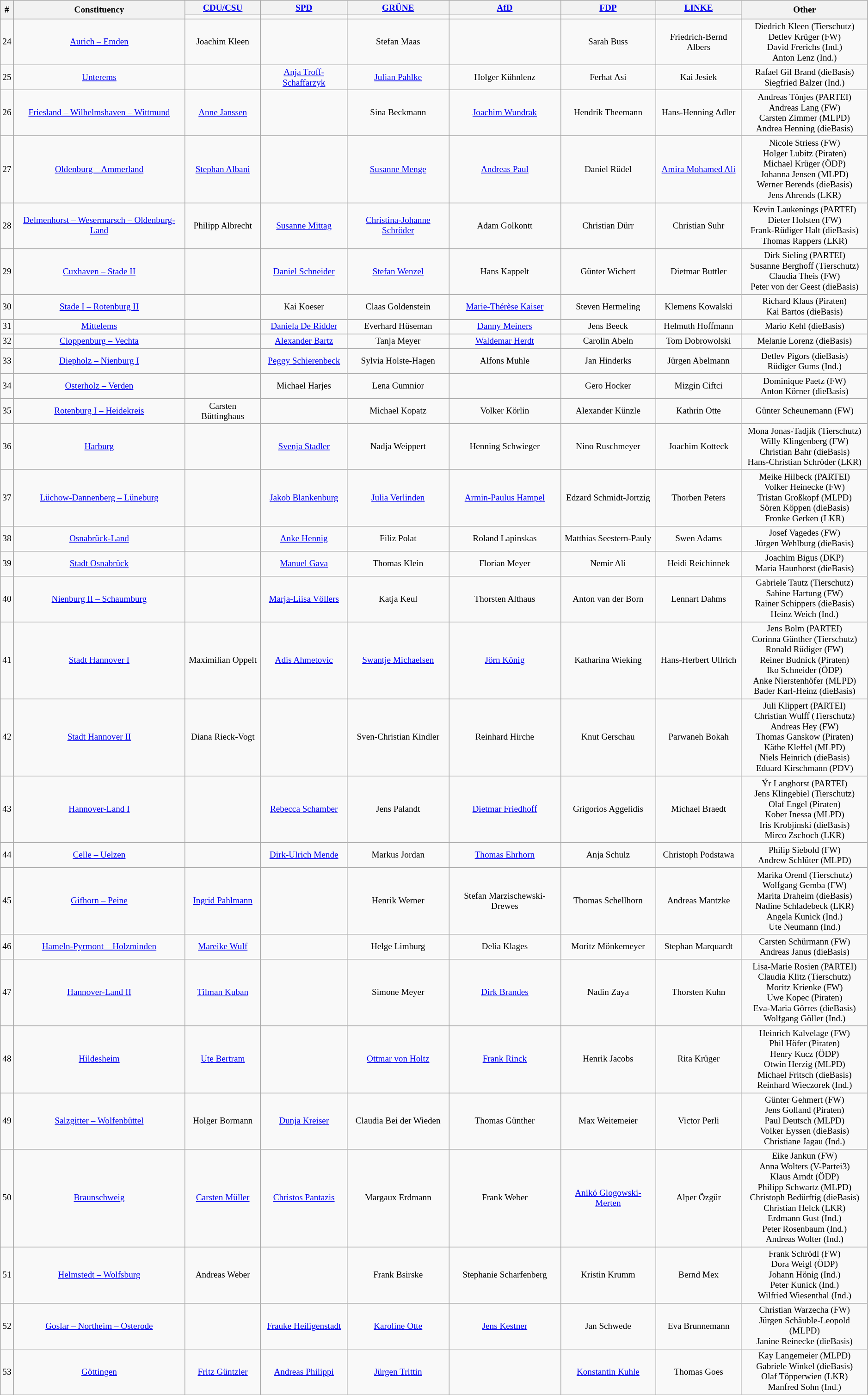<table class=wikitable style="text-align:center; font-size:80%">
<tr>
<th rowspan=2>#</th>
<th rowspan=2>Constituency</th>
<th><a href='#'>CDU/CSU</a></th>
<th><a href='#'>SPD</a></th>
<th><a href='#'>GRÜNE</a></th>
<th><a href='#'>AfD</a></th>
<th><a href='#'>FDP</a></th>
<th><a href='#'>LINKE</a></th>
<th rowspan=2>Other</th>
</tr>
<tr>
<td bgcolor=></td>
<td bgcolor=></td>
<td bgcolor=></td>
<td bgcolor=></td>
<td bgcolor=></td>
<td bgcolor=></td>
</tr>
<tr>
<td>24</td>
<td><a href='#'>Aurich – Emden</a></td>
<td>Joachim Kleen</td>
<td></td>
<td>Stefan Maas</td>
<td></td>
<td>Sarah Buss</td>
<td>Friedrich-Bernd Albers</td>
<td>Diedrich Kleen (Tierschutz)<br>Detlev Krüger (FW)<br>David Frerichs (Ind.)<br>Anton Lenz (Ind.)</td>
</tr>
<tr>
<td>25</td>
<td><a href='#'>Unterems</a></td>
<td></td>
<td><a href='#'>Anja Troff-Schaffarzyk</a></td>
<td><a href='#'>Julian Pahlke</a></td>
<td>Holger Kühnlenz</td>
<td>Ferhat Asi</td>
<td>Kai Jesiek</td>
<td>Rafael Gil Brand (dieBasis)<br>Siegfried Balzer (Ind.)</td>
</tr>
<tr>
<td>26</td>
<td><a href='#'>Friesland – Wilhelmshaven – Wittmund</a></td>
<td><a href='#'>Anne Janssen</a></td>
<td></td>
<td>Sina Beckmann</td>
<td><a href='#'>Joachim Wundrak</a></td>
<td>Hendrik Theemann</td>
<td>Hans-Henning Adler</td>
<td>Andreas Tönjes (PARTEI)<br>Andreas Lang (FW)<br>Carsten Zimmer (MLPD)<br>Andrea Henning (dieBasis)</td>
</tr>
<tr>
<td>27</td>
<td><a href='#'>Oldenburg – Ammerland</a></td>
<td><a href='#'>Stephan Albani</a></td>
<td></td>
<td><a href='#'>Susanne Menge</a></td>
<td><a href='#'>Andreas Paul</a></td>
<td>Daniel Rüdel</td>
<td><a href='#'>Amira Mohamed Ali</a></td>
<td>Nicole Striess (FW)<br>Holger Lubitz (Piraten)<br>Michael Krüger (ÖDP)<br>Johanna Jensen (MLPD)<br>Werner Berends (dieBasis)<br>Jens Ahrends (LKR)</td>
</tr>
<tr>
<td>28</td>
<td><a href='#'>Delmenhorst – Wesermarsch – Oldenburg-Land</a></td>
<td>Philipp Albrecht</td>
<td><a href='#'>Susanne Mittag</a></td>
<td><a href='#'>Christina-Johanne Schröder</a></td>
<td>Adam Golkontt</td>
<td>Christian Dürr</td>
<td>Christian Suhr</td>
<td>Kevin Laukenings (PARTEI)<br>Dieter Holsten (FW)<br>Frank-Rüdiger Halt (dieBasis)<br>Thomas Rappers (LKR)</td>
</tr>
<tr>
<td>29</td>
<td><a href='#'>Cuxhaven – Stade II</a></td>
<td></td>
<td><a href='#'>Daniel Schneider</a></td>
<td><a href='#'>Stefan Wenzel</a></td>
<td>Hans Kappelt</td>
<td>Günter Wichert</td>
<td>Dietmar Buttler</td>
<td>Dirk Sieling (PARTEI)<br>Susanne Berghoff (Tierschutz)<br>Claudia Theis (FW)<br>Peter von der Geest (dieBasis)</td>
</tr>
<tr>
<td>30</td>
<td><a href='#'>Stade I – Rotenburg II</a></td>
<td></td>
<td>Kai Koeser</td>
<td>Claas Goldenstein</td>
<td><a href='#'>Marie-Thérèse Kaiser</a></td>
<td>Steven Hermeling</td>
<td>Klemens Kowalski</td>
<td>Richard Klaus (Piraten)<br>Kai Bartos (dieBasis)</td>
</tr>
<tr>
<td>31</td>
<td><a href='#'>Mittelems</a></td>
<td></td>
<td><a href='#'>Daniela De Ridder</a></td>
<td>Everhard Hüseman</td>
<td><a href='#'>Danny Meiners</a></td>
<td>Jens Beeck</td>
<td>Helmuth Hoffmann</td>
<td>Mario Kehl (dieBasis)</td>
</tr>
<tr>
<td>32</td>
<td><a href='#'>Cloppenburg – Vechta</a></td>
<td></td>
<td><a href='#'>Alexander Bartz</a></td>
<td>Tanja Meyer</td>
<td><a href='#'>Waldemar Herdt</a></td>
<td>Carolin Abeln</td>
<td>Tom Dobrowolski</td>
<td>Melanie Lorenz (dieBasis)</td>
</tr>
<tr>
<td>33</td>
<td><a href='#'>Diepholz – Nienburg I</a></td>
<td></td>
<td><a href='#'>Peggy Schierenbeck</a></td>
<td>Sylvia Holste-Hagen</td>
<td>Alfons Muhle</td>
<td>Jan Hinderks</td>
<td>Jürgen Abelmann</td>
<td>Detlev Pigors (dieBasis)<br>Rüdiger Gums (Ind.)</td>
</tr>
<tr>
<td>34</td>
<td><a href='#'>Osterholz – Verden</a></td>
<td></td>
<td>Michael Harjes</td>
<td>Lena Gumnior</td>
<td></td>
<td>Gero Hocker</td>
<td>Mizgin Ciftci</td>
<td>Dominique Paetz (FW)<br>Anton Körner (dieBasis)</td>
</tr>
<tr>
<td>35</td>
<td><a href='#'>Rotenburg I – Heidekreis</a></td>
<td>Carsten Büttinghaus</td>
<td></td>
<td>Michael Kopatz</td>
<td>Volker Körlin</td>
<td>Alexander Künzle</td>
<td>Kathrin Otte</td>
<td>Günter Scheunemann (FW)</td>
</tr>
<tr>
<td>36</td>
<td><a href='#'>Harburg</a></td>
<td></td>
<td><a href='#'>Svenja Stadler</a></td>
<td>Nadja Weippert</td>
<td>Henning Schwieger</td>
<td>Nino Ruschmeyer</td>
<td>Joachim Kotteck</td>
<td>Mona Jonas-Tadjik (Tierschutz)<br>Willy Klingenberg (FW)<br>Christian Bahr (dieBasis)<br>Hans-Christian Schröder (LKR)</td>
</tr>
<tr>
<td>37</td>
<td><a href='#'>Lüchow-Dannenberg – Lüneburg</a></td>
<td></td>
<td><a href='#'>Jakob Blankenburg</a></td>
<td><a href='#'>Julia Verlinden</a></td>
<td><a href='#'>Armin-Paulus Hampel</a></td>
<td>Edzard Schmidt-Jortzig</td>
<td>Thorben Peters</td>
<td>Meike Hilbeck (PARTEI)<br>Volker Heinecke (FW)<br>Tristan Großkopf (MLPD)<br>Sören Köppen (dieBasis)<br>Fronke Gerken (LKR)</td>
</tr>
<tr>
<td>38</td>
<td><a href='#'>Osnabrück-Land</a></td>
<td></td>
<td><a href='#'>Anke Hennig</a></td>
<td>Filiz Polat</td>
<td>Roland Lapinskas</td>
<td>Matthias Seestern-Pauly</td>
<td>Swen Adams</td>
<td>Josef Vagedes (FW)<br>Jürgen Wehlburg (dieBasis)</td>
</tr>
<tr>
<td>39</td>
<td><a href='#'>Stadt Osnabrück</a></td>
<td></td>
<td><a href='#'>Manuel Gava</a></td>
<td>Thomas Klein</td>
<td>Florian Meyer</td>
<td>Nemir Ali</td>
<td>Heidi Reichinnek</td>
<td>Joachim Bigus (DKP)<br>Maria Haunhorst (dieBasis)</td>
</tr>
<tr>
<td>40</td>
<td><a href='#'>Nienburg II – Schaumburg</a></td>
<td></td>
<td><a href='#'>Marja-Liisa Völlers</a></td>
<td>Katja Keul</td>
<td>Thorsten Althaus</td>
<td>Anton van der Born</td>
<td>Lennart Dahms</td>
<td>Gabriele Tautz (Tierschutz)<br>Sabine Hartung (FW)<br>Rainer Schippers (dieBasis)<br>Heinz Weich (Ind.)</td>
</tr>
<tr>
<td>41</td>
<td><a href='#'>Stadt Hannover I</a></td>
<td>Maximilian Oppelt</td>
<td><a href='#'>Adis Ahmetovic</a></td>
<td><a href='#'>Swantje Michaelsen</a></td>
<td><a href='#'>Jörn König</a></td>
<td>Katharina Wieking</td>
<td>Hans-Herbert Ullrich</td>
<td>Jens Bolm (PARTEI)<br>Corinna Günther (Tierschutz)<br>Ronald Rüdiger (FW)<br>Reiner Budnick (Piraten)<br>Iko Schneider (ÖDP)<br>Anke Nierstenhöfer (MLPD)<br>Bader Karl-Heinz (dieBasis)</td>
</tr>
<tr>
<td>42</td>
<td><a href='#'>Stadt Hannover II</a></td>
<td>Diana Rieck-Vogt</td>
<td></td>
<td>Sven-Christian Kindler</td>
<td>Reinhard Hirche</td>
<td>Knut Gerschau</td>
<td>Parwaneh Bokah</td>
<td>Juli Klippert (PARTEI)<br>Christian Wulff (Tierschutz)<br>Andreas Hey (FW)<br>Thomas Ganskow (Piraten)<br>Käthe Kleffel (MLPD)<br>Niels Heinrich (dieBasis)<br>Eduard Kirschmann (PDV)</td>
</tr>
<tr>
<td>43</td>
<td><a href='#'>Hannover-Land I</a></td>
<td></td>
<td><a href='#'>Rebecca Schamber</a></td>
<td>Jens Palandt</td>
<td><a href='#'>Dietmar Friedhoff</a></td>
<td>Grigorios Aggelidis</td>
<td>Michael Braedt</td>
<td>Ýr Langhorst (PARTEI)<br>Jens Klingebiel (Tierschutz)<br>Olaf Engel (Piraten)<br>Kober Inessa (MLPD)<br>Iris Krobjinski (dieBasis)<br>Mirco Zschoch (LKR)</td>
</tr>
<tr>
<td>44</td>
<td><a href='#'>Celle – Uelzen</a></td>
<td></td>
<td><a href='#'>Dirk-Ulrich Mende</a></td>
<td>Markus Jordan</td>
<td><a href='#'>Thomas Ehrhorn</a></td>
<td>Anja Schulz</td>
<td>Christoph Podstawa</td>
<td>Philip Siebold (FW)<br>Andrew Schlüter (MLPD)</td>
</tr>
<tr>
<td>45</td>
<td><a href='#'>Gifhorn – Peine</a></td>
<td><a href='#'>Ingrid Pahlmann</a></td>
<td></td>
<td>Henrik Werner</td>
<td>Stefan Marzischewski-Drewes</td>
<td>Thomas Schellhorn</td>
<td>Andreas Mantzke</td>
<td>Marika Orend (Tierschutz)<br>Wolfgang Gemba (FW)<br>Marita Draheim (dieBasis)<br>Nadine Schladebeck (LKR)<br>Angela Kunick (Ind.)<br>Ute Neumann (Ind.)</td>
</tr>
<tr>
<td>46</td>
<td><a href='#'>Hameln-Pyrmont – Holzminden</a></td>
<td><a href='#'>Mareike Wulf</a></td>
<td></td>
<td>Helge Limburg</td>
<td>Delia Klages</td>
<td>Moritz Mönkemeyer</td>
<td>Stephan Marquardt</td>
<td>Carsten Schürmann (FW)<br>Andreas Janus (dieBasis)</td>
</tr>
<tr>
<td>47</td>
<td><a href='#'>Hannover-Land II</a></td>
<td><a href='#'>Tilman Kuban</a></td>
<td></td>
<td>Simone Meyer</td>
<td><a href='#'>Dirk Brandes</a></td>
<td>Nadin Zaya</td>
<td>Thorsten Kuhn</td>
<td>Lisa-Marie Rosien (PARTEI)<br>Claudia Klitz (Tierschutz)<br>Moritz Krienke (FW)<br>Uwe Kopec (Piraten)<br>Eva-Maria Görres (dieBasis)<br>Wolfgang Göller (Ind.)</td>
</tr>
<tr>
<td>48</td>
<td><a href='#'>Hildesheim</a></td>
<td><a href='#'>Ute Bertram</a></td>
<td></td>
<td><a href='#'>Ottmar von Holtz</a></td>
<td><a href='#'>Frank Rinck</a></td>
<td>Henrik Jacobs</td>
<td>Rita Krüger</td>
<td>Heinrich Kalvelage (FW)<br>Phil Höfer (Piraten)<br>Henry Kucz (ÖDP)<br>Otwin Herzig (MLPD)<br>Michael Fritsch (dieBasis)<br>Reinhard Wieczorek (Ind.)</td>
</tr>
<tr>
<td>49</td>
<td><a href='#'>Salzgitter – Wolfenbüttel</a></td>
<td>Holger Bormann</td>
<td><a href='#'>Dunja Kreiser</a></td>
<td>Claudia Bei der Wieden</td>
<td>Thomas Günther</td>
<td>Max Weitemeier</td>
<td>Victor Perli</td>
<td>Günter Gehmert (FW)<br>Jens Golland (Piraten)<br>Paul Deutsch (MLPD)<br>Volker Eyssen (dieBasis)<br>Christiane Jagau (Ind.)</td>
</tr>
<tr>
<td>50</td>
<td><a href='#'>Braunschweig</a></td>
<td><a href='#'>Carsten Müller</a></td>
<td><a href='#'>Christos Pantazis</a></td>
<td>Margaux Erdmann</td>
<td>Frank Weber</td>
<td><a href='#'>Anikó Glogowski-Merten</a></td>
<td>Alper Özgür</td>
<td>Eike Jankun (FW)<br>Anna Wolters (V-Partei3)<br>Klaus Arndt (ÖDP)<br>Philipp Schwartz (MLPD)<br>Christoph Bedürftig (dieBasis)<br>Christian Helck (LKR)<br>Erdmann Gust (Ind.)<br>Peter Rosenbaum (Ind.)<br>Andreas Wolter (Ind.)</td>
</tr>
<tr>
<td>51</td>
<td><a href='#'>Helmstedt – Wolfsburg</a></td>
<td>Andreas Weber</td>
<td></td>
<td>Frank Bsirske</td>
<td>Stephanie Scharfenberg</td>
<td>Kristin Krumm</td>
<td>Bernd Mex</td>
<td>Frank Schrödl (FW)<br>Dora Weigl (ÖDP)<br>Johann Hönig (Ind.)<br>Peter Kunick (Ind.)<br>Wilfried Wiesenthal (Ind.)</td>
</tr>
<tr>
<td>52</td>
<td><a href='#'>Goslar – Northeim – Osterode</a></td>
<td></td>
<td><a href='#'>Frauke Heiligenstadt</a></td>
<td><a href='#'>Karoline Otte</a></td>
<td><a href='#'>Jens Kestner</a></td>
<td>Jan Schwede</td>
<td>Eva Brunnemann</td>
<td>Christian Warzecha (FW)<br>Jürgen Schäuble-Leopold (MLPD)<br>Janine Reinecke (dieBasis)</td>
</tr>
<tr>
<td>53</td>
<td><a href='#'>Göttingen</a></td>
<td><a href='#'>Fritz Güntzler</a></td>
<td><a href='#'>Andreas Philippi</a></td>
<td><a href='#'>Jürgen Trittin</a></td>
<td></td>
<td><a href='#'>Konstantin Kuhle</a></td>
<td>Thomas Goes</td>
<td>Kay Langemeier (MLPD)<br>Gabriele Winkel (dieBasis)<br>Olaf Töpperwien (LKR)<br>Manfred Sohn (Ind.)</td>
</tr>
</table>
